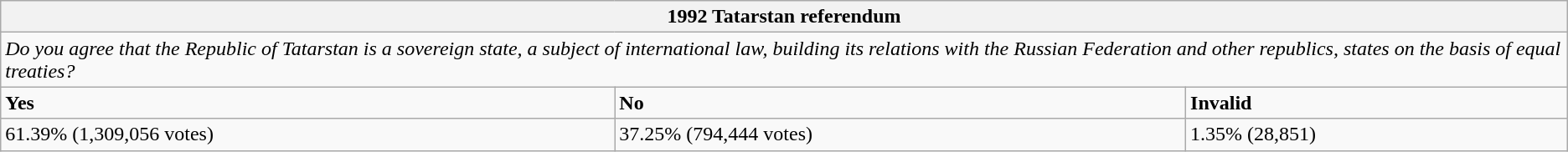<table class="wikitable">
<tr>
<th colspan="3">1992 Tatarstan referendum</th>
</tr>
<tr>
<td colspan="3"><em>Do you agree that the Republic of Tatarstan is a sovereign state, a subject of international law, building its relations with the Russian Federation and other republics, states on the basis of equal treaties?</em></td>
</tr>
<tr>
<td><strong>Yes</strong></td>
<td><strong>No</strong></td>
<td><strong>Invalid</strong></td>
</tr>
<tr>
<td>61.39% (1,309,056 votes)</td>
<td>37.25% (794,444 votes)</td>
<td>1.35% (28,851)</td>
</tr>
</table>
